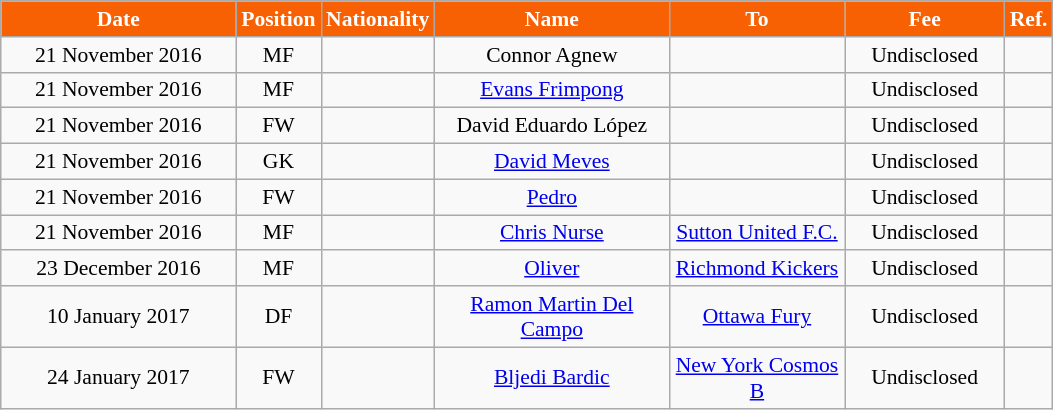<table class="wikitable"  style="text-align:center; font-size:90%; ">
<tr>
<th style="background:#F86103; color:white; width:150px;">Date</th>
<th style="background:#F86103; color:white; width:50px;">Position</th>
<th style="background:#F86103; color:white; width:50px;">Nationality</th>
<th style="background:#F86103; color:white; width:150px;">Name</th>
<th style="background:#F86103; color:white; width:110px;">To</th>
<th style="background:#F86103; color:white; width:100px;">Fee</th>
<th style="background:#F86103; color:white; width:25px;">Ref.</th>
</tr>
<tr>
<td>21 November 2016</td>
<td>MF</td>
<td></td>
<td>Connor Agnew</td>
<td></td>
<td>Undisclosed</td>
<td></td>
</tr>
<tr>
<td>21 November 2016</td>
<td>MF</td>
<td></td>
<td><a href='#'>Evans Frimpong</a></td>
<td></td>
<td>Undisclosed</td>
<td></td>
</tr>
<tr>
<td>21 November 2016</td>
<td>FW</td>
<td></td>
<td>David Eduardo López</td>
<td></td>
<td>Undisclosed</td>
<td></td>
</tr>
<tr>
<td>21 November 2016</td>
<td>GK</td>
<td></td>
<td><a href='#'>David Meves</a></td>
<td></td>
<td>Undisclosed</td>
<td></td>
</tr>
<tr>
<td>21 November 2016</td>
<td>FW</td>
<td></td>
<td><a href='#'>Pedro</a></td>
<td></td>
<td>Undisclosed</td>
<td></td>
</tr>
<tr>
<td>21 November 2016</td>
<td>MF</td>
<td></td>
<td><a href='#'>Chris Nurse</a></td>
<td> <a href='#'>Sutton United F.C.</a></td>
<td>Undisclosed</td>
<td></td>
</tr>
<tr>
<td>23 December 2016</td>
<td>MF</td>
<td></td>
<td><a href='#'>Oliver</a></td>
<td><a href='#'>Richmond Kickers</a></td>
<td>Undisclosed</td>
<td></td>
</tr>
<tr>
<td>10 January 2017</td>
<td>DF</td>
<td></td>
<td><a href='#'>Ramon Martin Del Campo</a></td>
<td><a href='#'>Ottawa Fury</a></td>
<td>Undisclosed</td>
<td></td>
</tr>
<tr>
<td>24 January 2017</td>
<td>FW</td>
<td></td>
<td><a href='#'>Bljedi Bardic</a></td>
<td><a href='#'>New York Cosmos B</a></td>
<td>Undisclosed</td>
<td></td>
</tr>
</table>
